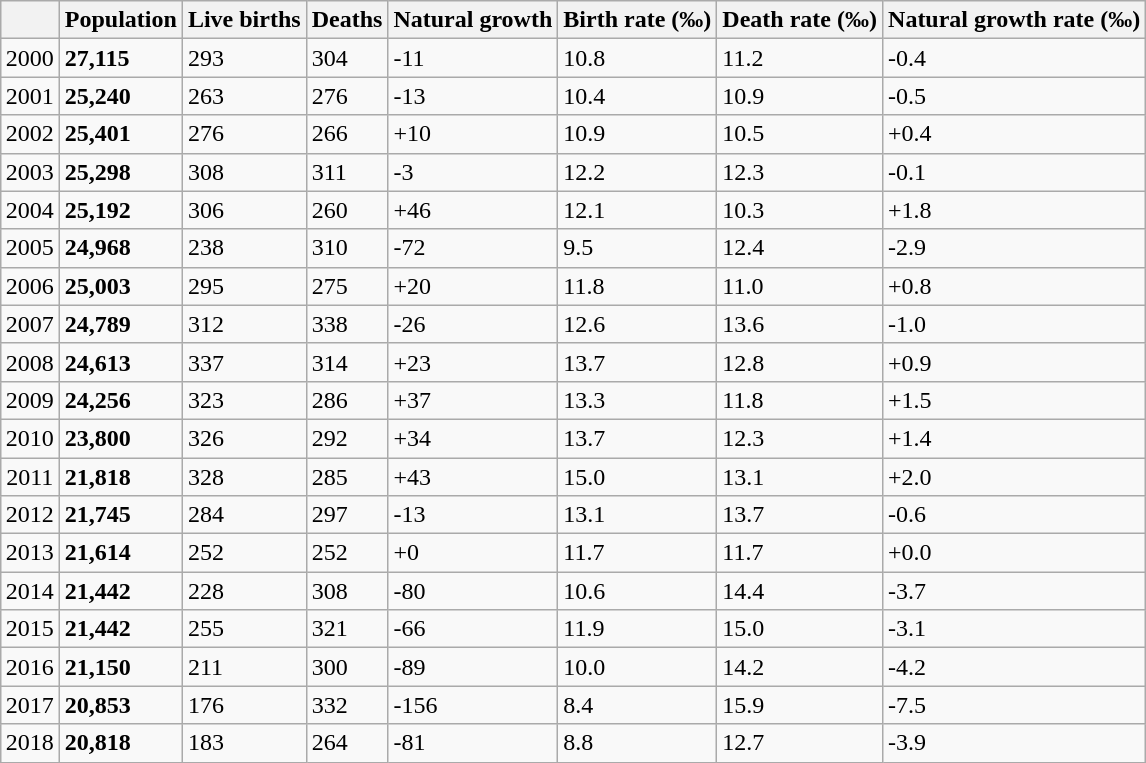<table class="wikitable sortable" style="margin-left:auto;margin-right:auto" style="text-align:right;">
<tr>
<th></th>
<th align="center">Population</th>
<th align="center">Live births</th>
<th align="center">Deaths</th>
<th align="center">Natural growth</th>
<th align="center">Birth rate (‰)</th>
<th align="center">Death rate (‰)</th>
<th align="center">Natural growth rate (‰)</th>
</tr>
<tr>
<td align="center">2000</td>
<td><strong>27,115</strong></td>
<td>293</td>
<td>304</td>
<td>-11</td>
<td>10.8</td>
<td>11.2</td>
<td>-0.4</td>
</tr>
<tr>
<td align="center">2001</td>
<td><strong>25,240 </strong></td>
<td>263</td>
<td>276</td>
<td>-13</td>
<td>10.4</td>
<td>10.9</td>
<td>-0.5</td>
</tr>
<tr>
<td align="center">2002</td>
<td><strong>25,401</strong></td>
<td>276</td>
<td>266</td>
<td>+10</td>
<td>10.9</td>
<td>10.5</td>
<td>+0.4</td>
</tr>
<tr>
<td align="center">2003</td>
<td><strong>25,298 </strong></td>
<td>308</td>
<td>311</td>
<td>-3</td>
<td>12.2</td>
<td>12.3</td>
<td>-0.1</td>
</tr>
<tr>
<td align="center">2004</td>
<td><strong>25,192</strong></td>
<td>306</td>
<td>260</td>
<td>+46</td>
<td>12.1</td>
<td>10.3</td>
<td>+1.8</td>
</tr>
<tr>
<td align="center">2005</td>
<td><strong>24,968</strong></td>
<td>238</td>
<td>310</td>
<td>-72</td>
<td>9.5</td>
<td>12.4</td>
<td>-2.9</td>
</tr>
<tr>
<td align="center">2006</td>
<td><strong>25,003 </strong></td>
<td>295</td>
<td>275</td>
<td>+20</td>
<td>11.8</td>
<td>11.0</td>
<td>+0.8</td>
</tr>
<tr>
<td align="center">2007</td>
<td><strong>24,789 </strong></td>
<td>312</td>
<td>338</td>
<td>-26</td>
<td>12.6</td>
<td>13.6</td>
<td>-1.0</td>
</tr>
<tr>
<td align="center">2008</td>
<td><strong>24,613</strong></td>
<td>337</td>
<td>314</td>
<td>+23</td>
<td>13.7</td>
<td>12.8</td>
<td>+0.9</td>
</tr>
<tr>
<td align="center">2009</td>
<td><strong>24,256 </strong></td>
<td>323</td>
<td>286</td>
<td>+37</td>
<td>13.3</td>
<td>11.8</td>
<td>+1.5</td>
</tr>
<tr>
<td align="center">2010</td>
<td><strong>23,800 </strong></td>
<td>326</td>
<td>292</td>
<td>+34</td>
<td>13.7</td>
<td>12.3</td>
<td>+1.4</td>
</tr>
<tr>
<td align="center">2011</td>
<td><strong>21,818 </strong></td>
<td>328</td>
<td>285</td>
<td>+43</td>
<td>15.0</td>
<td>13.1</td>
<td>+2.0</td>
</tr>
<tr>
<td align="center">2012</td>
<td><strong>21,745</strong></td>
<td>284</td>
<td>297</td>
<td>-13</td>
<td>13.1</td>
<td>13.7</td>
<td>-0.6</td>
</tr>
<tr>
<td align="center">2013</td>
<td><strong>21,614</strong></td>
<td>252</td>
<td>252</td>
<td>+0</td>
<td>11.7</td>
<td>11.7</td>
<td>+0.0</td>
</tr>
<tr>
<td align="center">2014</td>
<td><strong>21,442 </strong></td>
<td>228</td>
<td>308</td>
<td>-80</td>
<td>10.6</td>
<td>14.4</td>
<td>-3.7</td>
</tr>
<tr>
<td align="center">2015</td>
<td><strong>21,442 </strong></td>
<td>255</td>
<td>321</td>
<td>-66</td>
<td>11.9</td>
<td>15.0</td>
<td>-3.1</td>
</tr>
<tr>
<td align="center">2016</td>
<td><strong>21,150 </strong></td>
<td>211</td>
<td>300</td>
<td>-89</td>
<td>10.0</td>
<td>14.2</td>
<td>-4.2</td>
</tr>
<tr>
<td align="center">2017</td>
<td><strong>20,853 </strong></td>
<td>176</td>
<td>332</td>
<td>-156</td>
<td>8.4</td>
<td>15.9</td>
<td>-7.5</td>
</tr>
<tr>
<td align="center">2018</td>
<td><strong>20,818</strong></td>
<td>183</td>
<td>264</td>
<td>-81</td>
<td>8.8</td>
<td>12.7</td>
<td>-3.9</td>
</tr>
</table>
